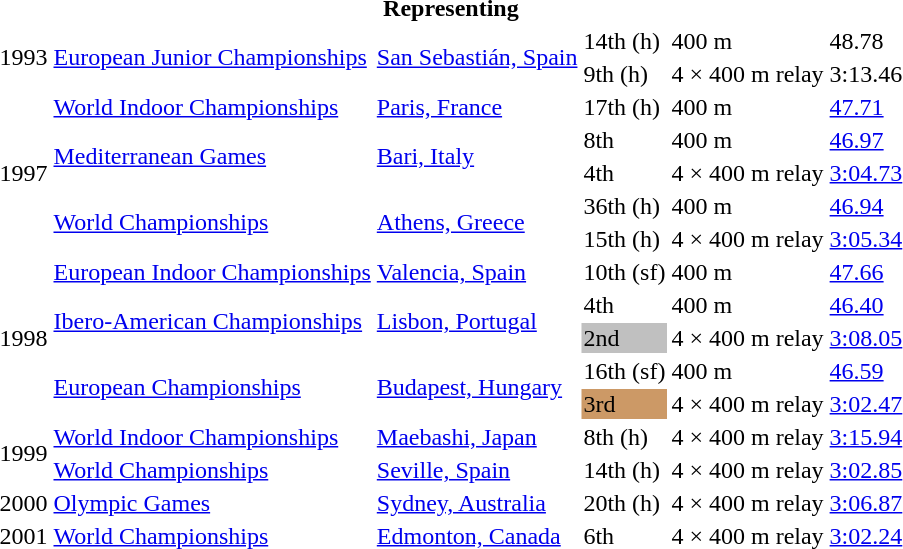<table>
<tr>
<th colspan="6">Representing </th>
</tr>
<tr>
<td rowspan=2>1993</td>
<td rowspan=2><a href='#'>European Junior Championships</a></td>
<td rowspan=2><a href='#'>San Sebastián, Spain</a></td>
<td>14th (h)</td>
<td>400 m</td>
<td>48.78</td>
</tr>
<tr>
<td>9th (h)</td>
<td>4 × 400 m relay</td>
<td>3:13.46</td>
</tr>
<tr>
<td rowspan=5>1997</td>
<td><a href='#'>World Indoor Championships</a></td>
<td><a href='#'>Paris, France</a></td>
<td>17th (h)</td>
<td>400 m</td>
<td><a href='#'>47.71</a></td>
</tr>
<tr>
<td rowspan=2><a href='#'>Mediterranean Games</a></td>
<td rowspan=2><a href='#'>Bari, Italy</a></td>
<td>8th</td>
<td>400 m</td>
<td><a href='#'>46.97</a></td>
</tr>
<tr>
<td>4th</td>
<td>4 × 400 m relay</td>
<td><a href='#'>3:04.73</a></td>
</tr>
<tr>
<td rowspan=2><a href='#'>World Championships</a></td>
<td rowspan=2><a href='#'>Athens, Greece</a></td>
<td>36th (h)</td>
<td>400 m</td>
<td><a href='#'>46.94</a></td>
</tr>
<tr>
<td>15th (h)</td>
<td>4 × 400 m relay</td>
<td><a href='#'>3:05.34</a></td>
</tr>
<tr>
<td rowspan=5>1998</td>
<td><a href='#'>European Indoor Championships</a></td>
<td><a href='#'>Valencia, Spain</a></td>
<td>10th (sf)</td>
<td>400 m</td>
<td><a href='#'>47.66</a></td>
</tr>
<tr>
<td rowspan=2><a href='#'>Ibero-American Championships</a></td>
<td rowspan=2><a href='#'>Lisbon, Portugal</a></td>
<td>4th</td>
<td>400 m</td>
<td><a href='#'>46.40</a></td>
</tr>
<tr>
<td bgcolor=silver>2nd</td>
<td>4 × 400 m relay</td>
<td><a href='#'>3:08.05</a></td>
</tr>
<tr>
<td rowspan=2><a href='#'>European Championships</a></td>
<td rowspan=2><a href='#'>Budapest, Hungary</a></td>
<td>16th (sf)</td>
<td>400 m</td>
<td><a href='#'>46.59</a></td>
</tr>
<tr>
<td bgcolor=cc9966>3rd</td>
<td>4 × 400 m relay</td>
<td><a href='#'>3:02.47</a></td>
</tr>
<tr>
<td rowspan=2>1999</td>
<td><a href='#'>World Indoor Championships</a></td>
<td><a href='#'>Maebashi, Japan</a></td>
<td>8th (h)</td>
<td>4 × 400 m relay</td>
<td><a href='#'>3:15.94</a></td>
</tr>
<tr>
<td><a href='#'>World Championships</a></td>
<td><a href='#'>Seville, Spain</a></td>
<td>14th (h)</td>
<td>4 × 400 m relay</td>
<td><a href='#'>3:02.85</a></td>
</tr>
<tr>
<td>2000</td>
<td><a href='#'>Olympic Games</a></td>
<td><a href='#'>Sydney, Australia</a></td>
<td>20th (h)</td>
<td>4 × 400 m relay</td>
<td><a href='#'>3:06.87</a></td>
</tr>
<tr>
<td>2001</td>
<td><a href='#'>World Championships</a></td>
<td><a href='#'>Edmonton, Canada</a></td>
<td>6th</td>
<td>4 × 400 m relay</td>
<td><a href='#'>3:02.24</a></td>
</tr>
</table>
